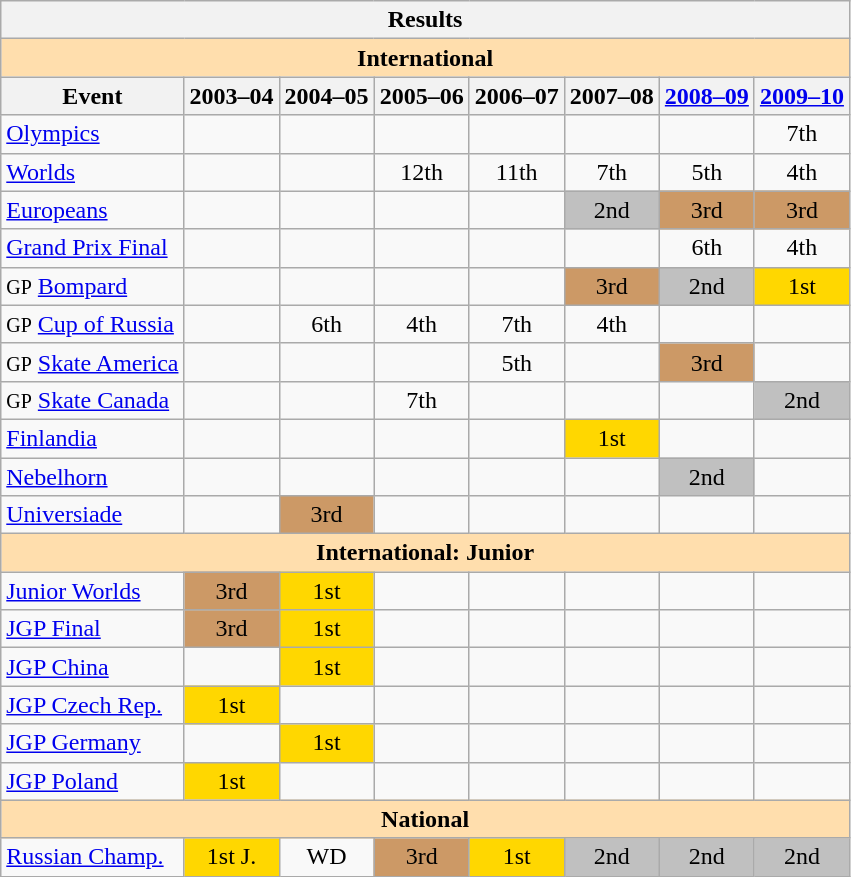<table class="wikitable" style="text-align:center">
<tr>
<th colspan=8 align=center>Results</th>
</tr>
<tr>
<th style="background-color: #ffdead; " colspan=8 align=center>International</th>
</tr>
<tr>
<th>Event</th>
<th>2003–04</th>
<th>2004–05</th>
<th>2005–06</th>
<th>2006–07</th>
<th>2007–08</th>
<th><a href='#'>2008–09</a></th>
<th><a href='#'>2009–10</a></th>
</tr>
<tr>
<td align=left><a href='#'>Olympics</a></td>
<td></td>
<td></td>
<td></td>
<td></td>
<td></td>
<td></td>
<td>7th</td>
</tr>
<tr>
<td align=left><a href='#'>Worlds</a></td>
<td></td>
<td></td>
<td>12th</td>
<td>11th</td>
<td>7th</td>
<td>5th</td>
<td>4th</td>
</tr>
<tr>
<td align=left><a href='#'>Europeans</a></td>
<td></td>
<td></td>
<td></td>
<td></td>
<td bgcolor=silver>2nd</td>
<td bgcolor=cc9966>3rd</td>
<td bgcolor=cc9966>3rd</td>
</tr>
<tr>
<td align=left><a href='#'>Grand Prix Final</a></td>
<td></td>
<td></td>
<td></td>
<td></td>
<td></td>
<td>6th</td>
<td>4th</td>
</tr>
<tr>
<td align=left><small>GP</small> <a href='#'>Bompard</a></td>
<td></td>
<td></td>
<td></td>
<td></td>
<td bgcolor=cc9966>3rd</td>
<td bgcolor=silver>2nd</td>
<td bgcolor=gold>1st</td>
</tr>
<tr>
<td align=left><small>GP</small> <a href='#'>Cup of Russia</a></td>
<td></td>
<td>6th</td>
<td>4th</td>
<td>7th</td>
<td>4th</td>
<td></td>
<td></td>
</tr>
<tr>
<td align=left><small>GP</small> <a href='#'>Skate America</a></td>
<td></td>
<td></td>
<td></td>
<td>5th</td>
<td></td>
<td bgcolor=cc9966>3rd</td>
<td></td>
</tr>
<tr>
<td align=left><small>GP</small> <a href='#'>Skate Canada</a></td>
<td></td>
<td></td>
<td>7th</td>
<td></td>
<td></td>
<td></td>
<td bgcolor=silver>2nd</td>
</tr>
<tr>
<td align=left><a href='#'>Finlandia</a></td>
<td></td>
<td></td>
<td></td>
<td></td>
<td bgcolor=gold>1st</td>
<td></td>
<td></td>
</tr>
<tr>
<td align=left><a href='#'>Nebelhorn</a></td>
<td></td>
<td></td>
<td></td>
<td></td>
<td></td>
<td bgcolor=silver>2nd</td>
<td></td>
</tr>
<tr>
<td align=left><a href='#'>Universiade</a></td>
<td></td>
<td bgcolor=cc9966>3rd</td>
<td></td>
<td></td>
<td></td>
<td></td>
<td></td>
</tr>
<tr>
<th style="background-color: #ffdead; " colspan=8 align=center>International: Junior</th>
</tr>
<tr>
<td align=left><a href='#'>Junior Worlds</a></td>
<td bgcolor=cc9966>3rd</td>
<td bgcolor=gold>1st</td>
<td></td>
<td></td>
<td></td>
<td></td>
<td></td>
</tr>
<tr>
<td align=left><a href='#'>JGP Final</a></td>
<td bgcolor=cc9966>3rd</td>
<td bgcolor=gold>1st</td>
<td></td>
<td></td>
<td></td>
<td></td>
<td></td>
</tr>
<tr>
<td align=left><a href='#'>JGP China</a></td>
<td></td>
<td bgcolor=gold>1st</td>
<td></td>
<td></td>
<td></td>
<td></td>
<td></td>
</tr>
<tr>
<td align=left><a href='#'>JGP Czech Rep.</a></td>
<td bgcolor=gold>1st</td>
<td></td>
<td></td>
<td></td>
<td></td>
<td></td>
<td></td>
</tr>
<tr>
<td align=left><a href='#'>JGP Germany</a></td>
<td></td>
<td bgcolor=gold>1st</td>
<td></td>
<td></td>
<td></td>
<td></td>
<td></td>
</tr>
<tr>
<td align=left><a href='#'>JGP Poland</a></td>
<td bgcolor=gold>1st</td>
<td></td>
<td></td>
<td></td>
<td></td>
<td></td>
<td></td>
</tr>
<tr>
<th style="background-color: #ffdead; " colspan=8 align=center>National</th>
</tr>
<tr>
<td align=left><a href='#'>Russian Champ.</a></td>
<td bgcolor=gold>1st J.</td>
<td>WD</td>
<td bgcolor=cc9966>3rd</td>
<td bgcolor=gold>1st</td>
<td bgcolor=silver>2nd</td>
<td bgcolor=silver>2nd</td>
<td bgcolor=silver>2nd</td>
</tr>
</table>
